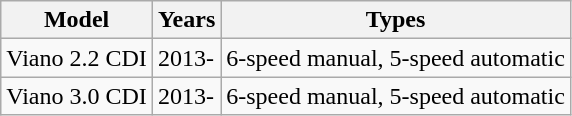<table class="wikitable sortable">
<tr>
<th>Model</th>
<th>Years</th>
<th>Types</th>
</tr>
<tr>
<td>Viano 2.2 CDI</td>
<td>2013-</td>
<td>6-speed manual, 5-speed automatic</td>
</tr>
<tr>
<td>Viano 3.0 CDI</td>
<td>2013-</td>
<td>6-speed manual, 5-speed automatic</td>
</tr>
</table>
